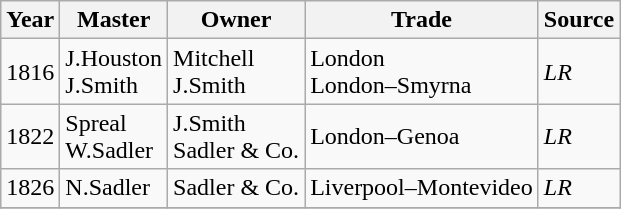<table class=" wikitable">
<tr>
<th>Year</th>
<th>Master</th>
<th>Owner</th>
<th>Trade</th>
<th>Source</th>
</tr>
<tr>
<td>1816</td>
<td>J.Houston<br>J.Smith</td>
<td>Mitchell<br>J.Smith</td>
<td>London<br>London–Smyrna</td>
<td><em>LR</em></td>
</tr>
<tr>
<td>1822</td>
<td>Spreal<br>W.Sadler</td>
<td>J.Smith<br>Sadler & Co.</td>
<td>London–Genoa</td>
<td><em>LR</em></td>
</tr>
<tr>
<td>1826</td>
<td>N.Sadler</td>
<td>Sadler & Co.</td>
<td>Liverpool–Montevideo</td>
<td><em>LR</em></td>
</tr>
<tr>
</tr>
</table>
